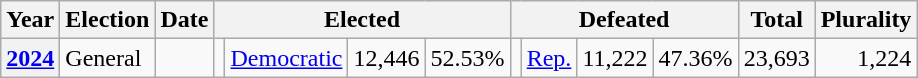<table class="wikitable">
<tr>
<th>Year</th>
<th>Election</th>
<th>Date</th>
<th colspan="4">Elected</th>
<th colspan="4">Defeated</th>
<th>Total</th>
<th>Plurality</th>
</tr>
<tr>
<th valign="top"><a href='#'>2024</a></th>
<td valign="top">General</td>
<td valign="top"></td>
<td valign="top"></td>
<td valign="top" ><a href='#'>Democratic</a></td>
<td align="right" valign="top">12,446</td>
<td align="right" valign="top">52.53%</td>
<td valign="top"></td>
<td valign="top" ><a href='#'>Rep.</a></td>
<td align="right" valign="top">11,222</td>
<td align="right" valign="top">47.36%</td>
<td align="right" valign="top">23,693</td>
<td align="right" valign="top">1,224</td>
</tr>
</table>
